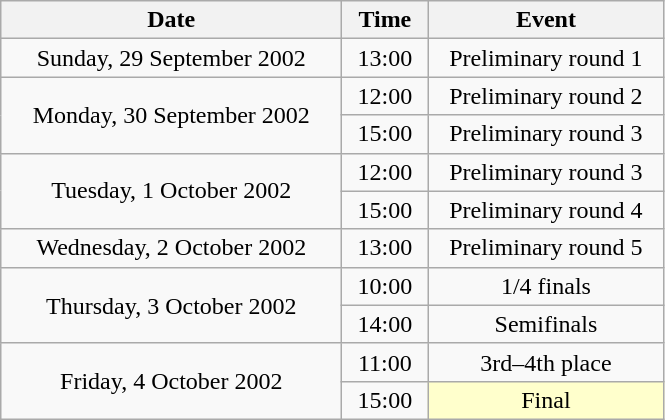<table class = "wikitable" style="text-align:center;">
<tr>
<th width=220>Date</th>
<th width=50>Time</th>
<th width=150>Event</th>
</tr>
<tr>
<td>Sunday, 29 September 2002</td>
<td>13:00</td>
<td>Preliminary round 1</td>
</tr>
<tr>
<td rowspan=2>Monday, 30 September 2002</td>
<td>12:00</td>
<td>Preliminary round 2</td>
</tr>
<tr>
<td>15:00</td>
<td>Preliminary round 3</td>
</tr>
<tr>
<td rowspan=2>Tuesday, 1 October 2002</td>
<td>12:00</td>
<td>Preliminary round 3</td>
</tr>
<tr>
<td>15:00</td>
<td>Preliminary round 4</td>
</tr>
<tr>
<td>Wednesday, 2 October 2002</td>
<td>13:00</td>
<td>Preliminary round 5</td>
</tr>
<tr>
<td rowspan=2>Thursday, 3 October 2002</td>
<td>10:00</td>
<td>1/4 finals</td>
</tr>
<tr>
<td>14:00</td>
<td>Semifinals</td>
</tr>
<tr>
<td rowspan=2>Friday, 4 October 2002</td>
<td>11:00</td>
<td>3rd–4th place</td>
</tr>
<tr>
<td>15:00</td>
<td bgcolor=ffffcc>Final</td>
</tr>
</table>
